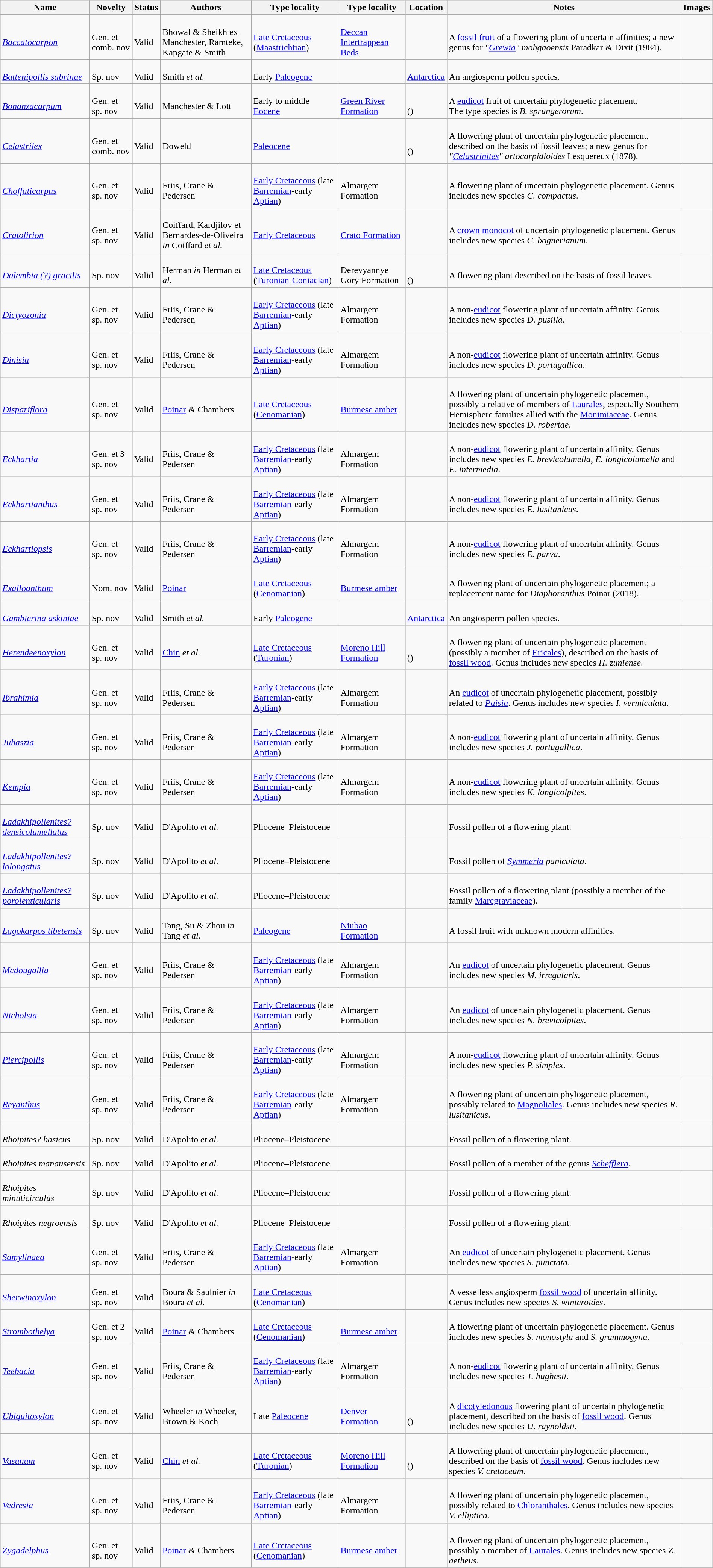<table class="wikitable sortable" align="center" width="100%">
<tr>
<th>Name</th>
<th>Novelty</th>
<th>Status</th>
<th>Authors</th>
<th>Type locality</th>
<th>Type locality</th>
<th>Location</th>
<th>Notes</th>
<th>Images</th>
</tr>
<tr>
<td><br><em><a href='#'>Baccatocarpon</a></em></td>
<td><br>Gen. et comb. nov</td>
<td><br>Valid</td>
<td><br>Bhowal & Sheikh ex Manchester, Ramteke, Kapgate & Smith</td>
<td><br><a href='#'>Late Cretaceous</a> (<a href='#'>Maastrichtian</a>)</td>
<td><br><a href='#'>Deccan</a> <a href='#'>Intertrappean Beds</a></td>
<td><br></td>
<td><br>A <a href='#'>fossil fruit</a> of a flowering plant of uncertain affinities; a new genus for <em>"<a href='#'>Grewia</a>" mohgaoensis</em> Paradkar & Dixit (1984).</td>
<td></td>
</tr>
<tr>
<td><br><em><a href='#'>Battenipollis sabrinae</a></em></td>
<td><br>Sp. nov</td>
<td><br>Valid</td>
<td><br>Smith <em>et al.</em></td>
<td><br>Early <a href='#'>Paleogene</a></td>
<td></td>
<td><br><a href='#'>Antarctica</a></td>
<td><br>An angiosperm pollen species.</td>
<td></td>
</tr>
<tr>
<td><br><em><a href='#'>Bonanzacarpum</a></em></td>
<td><br>Gen. et sp. nov</td>
<td><br>Valid</td>
<td><br>Manchester & Lott</td>
<td><br>Early to middle <a href='#'>Eocene</a></td>
<td><br><a href='#'>Green River Formation</a></td>
<td><br><br>()</td>
<td><br>A <a href='#'>eudicot</a> fruit of uncertain phylogenetic placement.<br> The type species is <em>B. sprungerorum</em>.</td>
<td></td>
</tr>
<tr>
<td><br><em><a href='#'>Celastrilex</a></em></td>
<td><br>Gen. et comb. nov</td>
<td><br>Valid</td>
<td><br>Doweld</td>
<td><br><a href='#'>Paleocene</a></td>
<td></td>
<td><br><br>()</td>
<td><br>A flowering plant of uncertain phylogenetic placement, described on the basis of fossil leaves; a new genus for <em>"<a href='#'>Celastrinites</a>" artocarpidioides</em> Lesquereux (1878).</td>
<td></td>
</tr>
<tr>
<td><br><em><a href='#'>Choffaticarpus</a></em></td>
<td><br>Gen. et sp. nov</td>
<td><br>Valid</td>
<td><br>Friis, Crane & Pedersen</td>
<td><br><a href='#'>Early Cretaceous</a> (late <a href='#'>Barremian</a>-early <a href='#'>Aptian</a>)</td>
<td><br>Almargem Formation</td>
<td><br></td>
<td><br>A flowering plant of uncertain phylogenetic placement. Genus includes new species <em>C. compactus</em>.</td>
<td></td>
</tr>
<tr>
<td><br><em><a href='#'>Cratolirion</a></em></td>
<td><br>Gen. et sp. nov</td>
<td><br>Valid</td>
<td><br>Coiffard, Kardjilov et Bernardes-de-Oliveira <em>in</em> Coiffard <em>et al.</em></td>
<td><br><a href='#'>Early Cretaceous</a></td>
<td><br><a href='#'>Crato Formation</a></td>
<td><br></td>
<td><br>A <a href='#'>crown</a> <a href='#'>monocot</a> of uncertain phylogenetic placement. Genus includes new species <em>C. bognerianum</em>.</td>
<td></td>
</tr>
<tr>
<td><br><em><a href='#'>Dalembia (?) gracilis</a></em></td>
<td><br>Sp. nov</td>
<td><br>Valid</td>
<td><br>Herman <em>in</em> Herman <em>et al.</em></td>
<td><br><a href='#'>Late Cretaceous</a> (<a href='#'>Turonian</a>-<a href='#'>Coniacian</a>)</td>
<td><br>Derevyannye Gory Formation</td>
<td><br><br>()</td>
<td><br>A flowering plant described on the basis of fossil leaves.</td>
<td></td>
</tr>
<tr>
<td><br><em><a href='#'>Dictyozonia</a></em></td>
<td><br>Gen. et sp. nov</td>
<td><br>Valid</td>
<td><br>Friis, Crane & Pedersen</td>
<td><br><a href='#'>Early Cretaceous</a> (late <a href='#'>Barremian</a>-early <a href='#'>Aptian</a>)</td>
<td><br>Almargem Formation</td>
<td><br></td>
<td><br>A non-<a href='#'>eudicot</a> flowering plant of uncertain affinity. Genus includes new species <em>D. pusilla</em>.</td>
<td></td>
</tr>
<tr>
<td><br><em><a href='#'>Dinisia</a></em></td>
<td><br>Gen. et sp. nov</td>
<td><br>Valid</td>
<td><br>Friis, Crane & Pedersen</td>
<td><br><a href='#'>Early Cretaceous</a> (late <a href='#'>Barremian</a>-early <a href='#'>Aptian</a>)</td>
<td><br>Almargem Formation</td>
<td><br></td>
<td><br>A non-<a href='#'>eudicot</a> flowering plant of uncertain affinity. Genus includes new species <em>D. portugallica</em>.</td>
<td></td>
</tr>
<tr>
<td><br><em><a href='#'>Dispariflora</a></em></td>
<td><br>Gen. et sp. nov</td>
<td><br>Valid</td>
<td><br><a href='#'>Poinar</a> & Chambers</td>
<td><br><a href='#'>Late Cretaceous</a> (<a href='#'>Cenomanian</a>)</td>
<td><br><a href='#'>Burmese amber</a></td>
<td><br></td>
<td><br>A flowering plant of uncertain phylogenetic placement, possibly a relative of members of <a href='#'>Laurales</a>, especially Southern Hemisphere families allied with the <a href='#'>Monimiaceae</a>. Genus includes new species <em>D. robertae</em>.</td>
<td></td>
</tr>
<tr>
<td><br><em><a href='#'>Eckhartia</a></em></td>
<td><br>Gen. et 3 sp. nov</td>
<td><br>Valid</td>
<td><br>Friis, Crane & Pedersen</td>
<td><br><a href='#'>Early Cretaceous</a> (late <a href='#'>Barremian</a>-early <a href='#'>Aptian</a>)</td>
<td><br>Almargem Formation</td>
<td><br></td>
<td><br>A non-<a href='#'>eudicot</a> flowering plant of uncertain affinity. Genus includes new species <em>E. brevicolumella</em>, <em>E. longicolumella</em> and <em>E. intermedia</em>.</td>
<td></td>
</tr>
<tr>
<td><br><em><a href='#'>Eckhartianthus</a></em></td>
<td><br>Gen. et sp. nov</td>
<td><br>Valid</td>
<td><br>Friis, Crane & Pedersen</td>
<td><br><a href='#'>Early Cretaceous</a> (late <a href='#'>Barremian</a>-early <a href='#'>Aptian</a>)</td>
<td><br>Almargem Formation</td>
<td><br></td>
<td><br>A non-<a href='#'>eudicot</a> flowering plant of uncertain affinity. Genus includes new species <em>E. lusitanicus</em>.</td>
<td></td>
</tr>
<tr>
<td><br><em><a href='#'>Eckhartiopsis</a></em></td>
<td><br>Gen. et sp. nov</td>
<td><br>Valid</td>
<td><br>Friis, Crane & Pedersen</td>
<td><br><a href='#'>Early Cretaceous</a> (late <a href='#'>Barremian</a>-early <a href='#'>Aptian</a>)</td>
<td><br>Almargem Formation</td>
<td><br></td>
<td><br>A non-<a href='#'>eudicot</a> flowering plant of uncertain affinity. Genus includes new species <em>E. parva</em>.</td>
<td></td>
</tr>
<tr>
<td><br><em><a href='#'>Exalloanthum</a></em></td>
<td><br>Nom. nov</td>
<td><br>Valid</td>
<td><br><a href='#'>Poinar</a></td>
<td><br><a href='#'>Late Cretaceous</a> (<a href='#'>Cenomanian</a>)</td>
<td><br><a href='#'>Burmese amber</a></td>
<td><br></td>
<td><br>A flowering plant of uncertain phylogenetic placement; a replacement name for <em>Diaphoranthus</em> Poinar (2018).</td>
<td></td>
</tr>
<tr>
<td><br><em><a href='#'>Gambierina askiniae</a></em></td>
<td><br>Sp. nov</td>
<td><br>Valid</td>
<td><br>Smith <em>et al.</em></td>
<td><br>Early <a href='#'>Paleogene</a></td>
<td></td>
<td><br><a href='#'>Antarctica</a></td>
<td><br>An angiosperm pollen species.</td>
<td></td>
</tr>
<tr>
<td><br><em><a href='#'>Herendeenoxylon</a></em></td>
<td><br>Gen. et sp. nov</td>
<td><br>Valid</td>
<td><br><a href='#'>Chin</a> <em>et al.</em></td>
<td><br><a href='#'>Late Cretaceous</a> (<a href='#'>Turonian</a>)</td>
<td><br><a href='#'>Moreno Hill Formation</a></td>
<td><br><br>()</td>
<td><br>A flowering plant of uncertain phylogenetic placement (possibly a member of <a href='#'>Ericales</a>), described on the basis of <a href='#'>fossil wood</a>. Genus includes new species <em>H. zuniense</em>.</td>
<td></td>
</tr>
<tr>
<td><br><em><a href='#'>Ibrahimia</a></em></td>
<td><br>Gen. et sp. nov</td>
<td><br>Valid</td>
<td><br>Friis, Crane & Pedersen</td>
<td><br><a href='#'>Early Cretaceous</a> (late <a href='#'>Barremian</a>-early <a href='#'>Aptian</a>)</td>
<td><br>Almargem Formation</td>
<td><br></td>
<td><br>An <a href='#'>eudicot</a> of uncertain phylogenetic placement, possibly related to <em><a href='#'>Paisia</a></em>. Genus includes new species <em>I. vermiculata</em>.</td>
<td></td>
</tr>
<tr>
<td><br><em><a href='#'>Juhaszia</a></em></td>
<td><br>Gen. et sp. nov</td>
<td><br>Valid</td>
<td><br>Friis, Crane & Pedersen</td>
<td><br><a href='#'>Early Cretaceous</a> (late <a href='#'>Barremian</a>-early <a href='#'>Aptian</a>)</td>
<td><br>Almargem Formation</td>
<td><br></td>
<td><br>A non-<a href='#'>eudicot</a> flowering plant of uncertain affinity. Genus includes new species <em>J. portugallica</em>.</td>
<td></td>
</tr>
<tr>
<td><br><em><a href='#'>Kempia</a></em></td>
<td><br>Gen. et sp. nov</td>
<td><br>Valid</td>
<td><br>Friis, Crane & Pedersen</td>
<td><br><a href='#'>Early Cretaceous</a> (late <a href='#'>Barremian</a>-early <a href='#'>Aptian</a>)</td>
<td><br>Almargem Formation</td>
<td><br></td>
<td><br>A non-<a href='#'>eudicot</a> flowering plant of uncertain affinity. Genus includes new species <em>K. longicolpites</em>.</td>
<td></td>
</tr>
<tr>
<td><br><em><a href='#'>Ladakhipollenites? densicolumellatus</a></em></td>
<td><br>Sp. nov</td>
<td><br>Valid</td>
<td><br>D'Apolito <em>et al.</em></td>
<td><br>Pliocene–Pleistocene</td>
<td></td>
<td><br></td>
<td><br>Fossil pollen of a flowering plant.</td>
<td></td>
</tr>
<tr>
<td><br><em><a href='#'>Ladakhipollenites? lolongatus</a></em></td>
<td><br>Sp. nov</td>
<td><br>Valid</td>
<td><br>D'Apolito <em>et al.</em></td>
<td><br>Pliocene–Pleistocene</td>
<td></td>
<td><br></td>
<td><br>Fossil pollen of <em><a href='#'>Symmeria</a> paniculata</em>.</td>
<td></td>
</tr>
<tr>
<td><br><em><a href='#'>Ladakhipollenites? porolenticularis</a></em></td>
<td><br>Sp. nov</td>
<td><br>Valid</td>
<td><br>D'Apolito <em>et al.</em></td>
<td><br>Pliocene–Pleistocene</td>
<td></td>
<td><br></td>
<td><br>Fossil pollen of a flowering plant (possibly a member of the family <a href='#'>Marcgraviaceae</a>).</td>
<td></td>
</tr>
<tr>
<td><br><em><a href='#'>Lagokarpos tibetensis</a></em></td>
<td><br>Sp. nov</td>
<td><br>Valid</td>
<td><br>Tang, Su & Zhou <em>in</em> Tang <em>et al.</em></td>
<td><br><a href='#'>Paleogene</a></td>
<td><br><a href='#'>Niubao Formation</a></td>
<td><br></td>
<td><br>A fossil fruit with unknown modern affinities.</td>
<td></td>
</tr>
<tr>
<td><br><em><a href='#'>Mcdougallia</a></em></td>
<td><br>Gen. et sp. nov</td>
<td><br>Valid</td>
<td><br>Friis, Crane & Pedersen</td>
<td><br><a href='#'>Early Cretaceous</a> (late <a href='#'>Barremian</a>-early <a href='#'>Aptian</a>)</td>
<td><br>Almargem Formation</td>
<td><br></td>
<td><br>An <a href='#'>eudicot</a> of uncertain phylogenetic placement. Genus includes new species <em>M. irregularis</em>.</td>
<td></td>
</tr>
<tr>
<td><br><em><a href='#'>Nicholsia</a></em></td>
<td><br>Gen. et sp. nov</td>
<td><br>Valid</td>
<td><br>Friis, Crane & Pedersen</td>
<td><br><a href='#'>Early Cretaceous</a> (late <a href='#'>Barremian</a>-early <a href='#'>Aptian</a>)</td>
<td><br>Almargem Formation</td>
<td><br></td>
<td><br>An <a href='#'>eudicot</a> of uncertain phylogenetic placement. Genus includes new species <em>N. brevicolpites</em>.</td>
<td></td>
</tr>
<tr>
<td><br><em><a href='#'>Piercipollis</a></em></td>
<td><br>Gen. et sp. nov</td>
<td><br>Valid</td>
<td><br>Friis, Crane & Pedersen</td>
<td><br><a href='#'>Early Cretaceous</a> (late <a href='#'>Barremian</a>-early <a href='#'>Aptian</a>)</td>
<td><br>Almargem Formation</td>
<td><br></td>
<td><br>A non-<a href='#'>eudicot</a> flowering plant of uncertain affinity. Genus includes new species <em>P. simplex</em>.</td>
<td></td>
</tr>
<tr>
<td><br><em><a href='#'>Reyanthus</a></em></td>
<td><br>Gen. et sp. nov</td>
<td><br>Valid</td>
<td><br>Friis, Crane & Pedersen</td>
<td><br><a href='#'>Early Cretaceous</a> (late <a href='#'>Barremian</a>-early <a href='#'>Aptian</a>)</td>
<td><br>Almargem Formation</td>
<td><br></td>
<td><br>A flowering plant of uncertain phylogenetic placement, possibly related to <a href='#'>Magnoliales</a>. Genus includes new species <em>R. lusitanicus</em>.</td>
<td></td>
</tr>
<tr>
<td><br><em>Rhoipites? basicus</em></td>
<td><br>Sp. nov</td>
<td><br>Valid</td>
<td><br>D'Apolito <em>et al.</em></td>
<td><br>Pliocene–Pleistocene</td>
<td></td>
<td><br></td>
<td><br>Fossil pollen of a flowering plant.</td>
<td></td>
</tr>
<tr>
<td><br><em>Rhoipites manausensis</em></td>
<td><br>Sp. nov</td>
<td><br>Valid</td>
<td><br>D'Apolito <em>et al.</em></td>
<td><br>Pliocene–Pleistocene</td>
<td></td>
<td><br></td>
<td><br>Fossil pollen of a member of the genus <em><a href='#'>Schefflera</a></em>.</td>
<td></td>
</tr>
<tr>
<td><br><em>Rhoipites minuticirculus</em></td>
<td><br>Sp. nov</td>
<td><br>Valid</td>
<td><br>D'Apolito <em>et al.</em></td>
<td><br>Pliocene–Pleistocene</td>
<td></td>
<td><br></td>
<td><br>Fossil pollen of a flowering plant.</td>
<td></td>
</tr>
<tr>
<td><br><em>Rhoipites negroensis</em></td>
<td><br>Sp. nov</td>
<td><br>Valid</td>
<td><br>D'Apolito <em>et al.</em></td>
<td><br>Pliocene–Pleistocene</td>
<td></td>
<td><br></td>
<td><br>Fossil pollen of a flowering plant.</td>
<td></td>
</tr>
<tr>
<td><br><em><a href='#'>Samylinaea</a></em></td>
<td><br>Gen. et sp. nov</td>
<td><br>Valid</td>
<td><br>Friis, Crane & Pedersen</td>
<td><br><a href='#'>Early Cretaceous</a> (late <a href='#'>Barremian</a>-early <a href='#'>Aptian</a>)</td>
<td><br>Almargem Formation</td>
<td><br></td>
<td><br>An <a href='#'>eudicot</a> of uncertain phylogenetic placement. Genus includes new species <em>S. punctata</em>.</td>
<td></td>
</tr>
<tr>
<td><br><em><a href='#'>Sherwinoxylon</a></em></td>
<td><br>Gen. et sp. nov</td>
<td><br>Valid</td>
<td><br>Boura & Saulnier <em>in</em> Boura <em>et al.</em></td>
<td><br><a href='#'>Late Cretaceous</a> (<a href='#'>Cenomanian</a>)</td>
<td></td>
<td><br></td>
<td><br>A vesselless angiosperm <a href='#'>fossil wood</a> of uncertain affinity. Genus includes new species <em>S. winteroides</em>.</td>
<td></td>
</tr>
<tr>
<td><br><em><a href='#'>Strombothelya</a></em></td>
<td><br>Gen. et 2 sp. nov</td>
<td><br>Valid</td>
<td><br><a href='#'>Poinar</a> & Chambers</td>
<td><br><a href='#'>Late Cretaceous</a> (<a href='#'>Cenomanian</a>)</td>
<td><br><a href='#'>Burmese amber</a></td>
<td><br></td>
<td><br>A flowering plant of uncertain phylogenetic placement. Genus includes new species <em>S. monostyla</em> and <em>S. grammogyna</em>.</td>
<td></td>
</tr>
<tr>
<td><br><em><a href='#'>Teebacia</a></em></td>
<td><br>Gen. et sp. nov</td>
<td><br>Valid</td>
<td><br>Friis, Crane & Pedersen</td>
<td><br><a href='#'>Early Cretaceous</a> (late <a href='#'>Barremian</a>-early <a href='#'>Aptian</a>)</td>
<td><br>Almargem Formation</td>
<td><br></td>
<td><br>A non-<a href='#'>eudicot</a> flowering plant of uncertain affinity. Genus includes new species <em>T. hughesii</em>.</td>
<td></td>
</tr>
<tr>
<td><br><em><a href='#'>Ubiquitoxylon</a></em></td>
<td><br>Gen. et sp. nov</td>
<td><br>Valid</td>
<td><br>Wheeler <em>in</em> Wheeler, Brown & Koch</td>
<td><br>Late <a href='#'>Paleocene</a></td>
<td><br><a href='#'>Denver Formation</a></td>
<td><br><br>()</td>
<td><br>A <a href='#'>dicotyledonous</a> flowering plant of uncertain phylogenetic placement, described on the basis of <a href='#'>fossil wood</a>. Genus includes new species <em>U. raynoldsii</em>.</td>
<td></td>
</tr>
<tr>
<td><br><em><a href='#'>Vasunum</a></em></td>
<td><br>Gen. et sp. nov</td>
<td><br>Valid</td>
<td><br><a href='#'>Chin</a> <em>et al.</em></td>
<td><br><a href='#'>Late Cretaceous</a> (<a href='#'>Turonian</a>)</td>
<td><br><a href='#'>Moreno Hill Formation</a></td>
<td><br><br>()</td>
<td><br>A flowering plant of uncertain phylogenetic placement, described on the basis of <a href='#'>fossil wood</a>. Genus includes new species <em>V. cretaceum</em>.</td>
<td></td>
</tr>
<tr>
<td><br><em><a href='#'>Vedresia</a></em></td>
<td><br>Gen. et sp. nov</td>
<td><br>Valid</td>
<td><br>Friis, Crane & Pedersen</td>
<td><br><a href='#'>Early Cretaceous</a> (late <a href='#'>Barremian</a>-early <a href='#'>Aptian</a>)</td>
<td><br>Almargem Formation</td>
<td><br></td>
<td><br>A flowering plant of uncertain phylogenetic placement, possibly related to <a href='#'>Chloranthales</a>. Genus includes new species <em>V. elliptica</em>.</td>
<td></td>
</tr>
<tr>
<td><br><em><a href='#'>Zygadelphus</a></em></td>
<td><br>Gen. et sp. nov</td>
<td><br>Valid</td>
<td><br><a href='#'>Poinar</a> & Chambers</td>
<td><br><a href='#'>Late Cretaceous</a> (<a href='#'>Cenomanian</a>)</td>
<td><br><a href='#'>Burmese amber</a></td>
<td><br></td>
<td><br>A flowering plant of uncertain phylogenetic placement, possibly a member of <a href='#'>Laurales</a>. Genus includes new species <em>Z. aetheus</em>.</td>
<td></td>
</tr>
<tr>
</tr>
</table>
